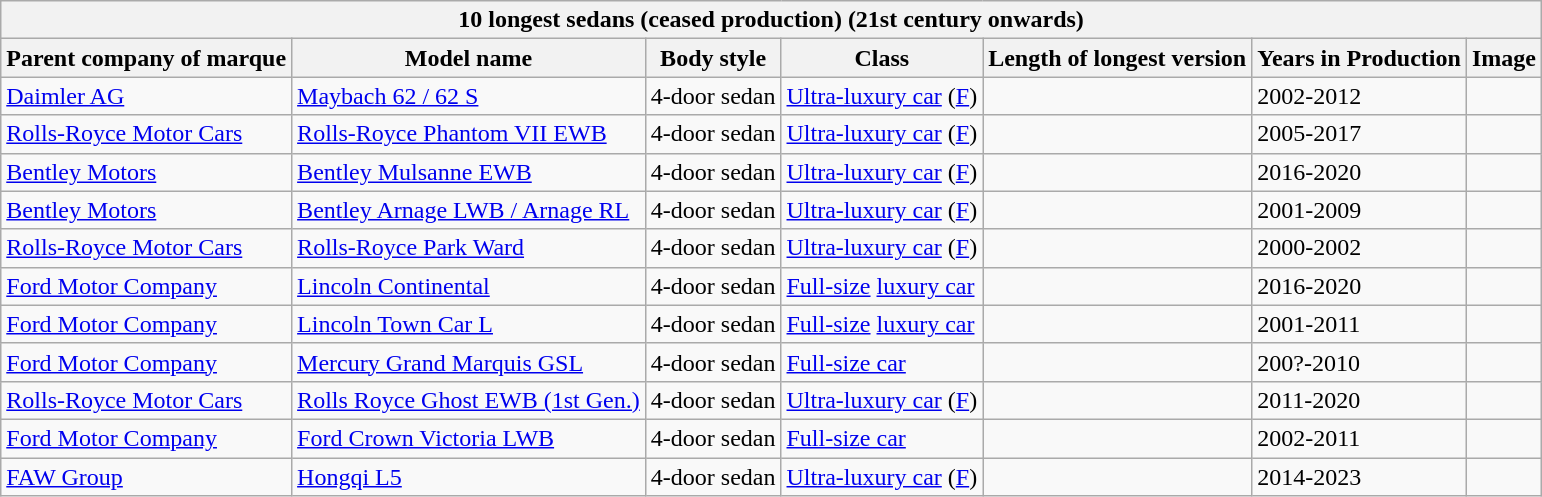<table class="wikitable">
<tr>
<th colspan="7">10 longest sedans (ceased production) (21st century onwards)</th>
</tr>
<tr>
<th>Parent company of marque</th>
<th>Model name</th>
<th>Body style</th>
<th>Class</th>
<th>Length of longest version</th>
<th>Years in Production</th>
<th>Image</th>
</tr>
<tr>
<td><a href='#'>Daimler AG</a></td>
<td><a href='#'>Maybach 62 / 62 S</a></td>
<td>4-door sedan</td>
<td><a href='#'>Ultra-luxury car</a> (<a href='#'>F</a>)</td>
<td></td>
<td>2002-2012</td>
<td></td>
</tr>
<tr>
<td><a href='#'>Rolls-Royce Motor Cars</a></td>
<td><a href='#'>Rolls-Royce Phantom VII EWB</a></td>
<td>4-door sedan</td>
<td><a href='#'>Ultra-luxury car</a> (<a href='#'>F</a>)</td>
<td></td>
<td>2005-2017</td>
<td></td>
</tr>
<tr>
<td><a href='#'>Bentley Motors</a></td>
<td><a href='#'>Bentley Mulsanne EWB</a></td>
<td>4-door sedan</td>
<td><a href='#'>Ultra-luxury car</a> (<a href='#'>F</a>)</td>
<td></td>
<td>2016-2020</td>
<td></td>
</tr>
<tr>
<td><a href='#'>Bentley Motors</a></td>
<td><a href='#'>Bentley Arnage LWB / Arnage RL</a></td>
<td>4-door sedan</td>
<td><a href='#'>Ultra-luxury car</a> (<a href='#'>F</a>)</td>
<td></td>
<td>2001-2009</td>
<td></td>
</tr>
<tr>
<td><a href='#'>Rolls-Royce Motor Cars</a></td>
<td><a href='#'>Rolls-Royce Park Ward</a></td>
<td>4-door sedan</td>
<td><a href='#'>Ultra-luxury car</a> (<a href='#'>F</a>)</td>
<td></td>
<td>2000-2002</td>
<td></td>
</tr>
<tr>
<td><a href='#'>Ford Motor Company</a></td>
<td><a href='#'>Lincoln Continental</a></td>
<td>4-door sedan</td>
<td><a href='#'>Full-size</a> <a href='#'>luxury car</a></td>
<td></td>
<td>2016-2020</td>
<td></td>
</tr>
<tr>
<td><a href='#'>Ford Motor Company</a></td>
<td><a href='#'>Lincoln Town Car L</a></td>
<td>4-door sedan</td>
<td><a href='#'>Full-size</a> <a href='#'>luxury car</a></td>
<td></td>
<td>2001-2011</td>
<td></td>
</tr>
<tr>
<td><a href='#'>Ford Motor Company</a></td>
<td><a href='#'>Mercury Grand Marquis GSL</a></td>
<td>4-door sedan</td>
<td><a href='#'>Full-size car</a></td>
<td></td>
<td>200?-2010</td>
<td></td>
</tr>
<tr>
<td><a href='#'>Rolls-Royce Motor Cars</a></td>
<td><a href='#'>Rolls Royce Ghost EWB (1st Gen.)</a></td>
<td>4-door sedan</td>
<td><a href='#'>Ultra-luxury car</a> (<a href='#'>F</a>)</td>
<td></td>
<td>2011-2020</td>
<td></td>
</tr>
<tr>
<td><a href='#'>Ford Motor Company</a></td>
<td><a href='#'>Ford Crown Victoria LWB</a></td>
<td>4-door sedan</td>
<td><a href='#'>Full-size car</a></td>
<td></td>
<td>2002-2011</td>
<td></td>
</tr>
<tr>
<td><a href='#'>FAW Group</a></td>
<td><a href='#'>Hongqi L5</a></td>
<td>4-door sedan</td>
<td><a href='#'>Ultra-luxury car</a> (<a href='#'>F</a>)</td>
<td></td>
<td>2014-2023</td>
<td></td>
</tr>
</table>
